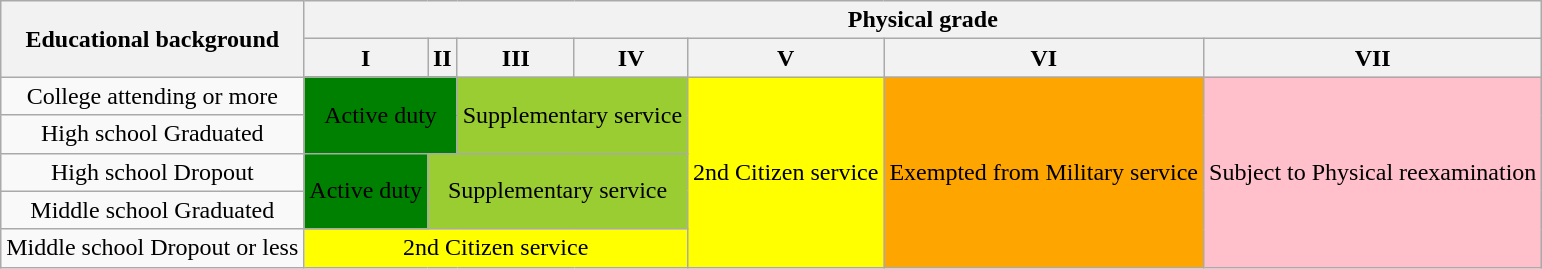<table class="wikitable">
<tr>
<th rowspan="2">Educational background</th>
<th colspan="7">Physical grade</th>
</tr>
<tr>
<th>I</th>
<th>II</th>
<th>III</th>
<th>IV</th>
<th>V</th>
<th>VI</th>
<th>VII</th>
</tr>
<tr>
<td div style="text-align:center">College attending or more</td>
<td colspan="2" rowspan="2" div style="background:green; text-align:center;">Active duty</td>
<td colspan="2" rowspan="2" div style="background:yellowgreen; text-align:center;">Supplementary service</td>
<td style="text-align:center; background:yellow;" rowspan="5" div>2nd Citizen service</td>
<td rowspan="5" div style="background:orange; text-align:center;">Exempted from Military service</td>
<td rowspan="5" div style="background:pink; text-align:center;">Subject to Physical reexamination</td>
</tr>
<tr>
<td div style="text-align:center">High school Graduated</td>
</tr>
<tr>
<td div style="text-align:center">High school Dropout</td>
<td rowspan="2" div style="background:green; text-align:center;">Active duty</td>
<td colspan="3" rowspan="2" div style="background:yellowgreen; text-align:center;">Supplementary service</td>
</tr>
<tr>
<td div style="text-align:center">Middle school Graduated</td>
</tr>
<tr>
<td div style="text-align:center">Middle school Dropout or less</td>
<td style="text-align:center; background:yellow;" colspan="4" div>2nd Citizen service</td>
</tr>
</table>
